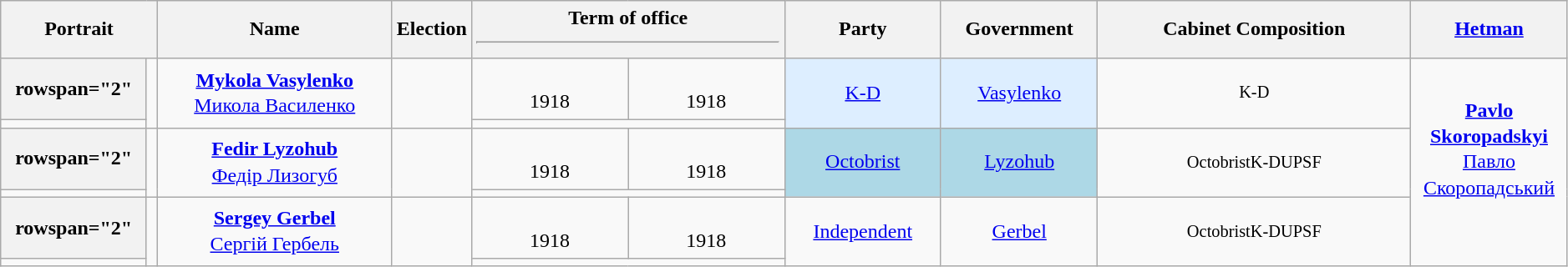<table class="wikitable plainrowheaders" style="text-align: center; line-height: 130%; width: 99%">
<tr>
<th colspan="2" scope="col" style="width: 10%">Portrait</th>
<th scope="col" style="width: 15%">Name<br></th>
<th scope="col" style="width: 5%">Election</th>
<th colspan="2" scope="col" style="width: 20%">Term of office<hr></th>
<th scope="col" style="width: 10%">Party</th>
<th scope="col" style="width: 10%">Government</th>
<th scope="col" style="width: 20%">Cabinet Composition</th>
<th scope="col" style="width: 10%"><a href='#'>Hetman</a></th>
</tr>
<tr>
<th>rowspan="2" </th>
<td rowspan="2"></td>
<td rowspan="2"><a href='#'><strong>Mykola Vasylenko</strong><br><span>Микола Василенко</span></a><br></td>
<td rowspan="2"></td>
<td class="nowrap"><br>1918</td>
<td class="nowrap"><br>1918</td>
<td rowspan="2" style="background:#DDEEFF "><a href='#'>K-D</a></td>
<td rowspan="2" style="background:#DDEEFF "><a href='#'>Vasylenko</a></td>
<td rowspan="2" style="font-size:85%; font-weight:normal; line-height:normal; text-align:center">K-D</td>
<td rowspan="6" style="font-weight:normal; text-align:center"><a href='#'><strong>Pavlo<br>Skoropadskyi</strong><br><span>Павло<br>Скоропадський</span></a><br><br></td>
</tr>
<tr>
<td colspan="2" style="font-weight:normal; text-align:center; font-size:85%"></td>
</tr>
<tr>
<th>rowspan="2" </th>
<td rowspan="2"></td>
<td rowspan="2"><a href='#'><strong>Fedir Lyzohub</strong><br><span>Федір Лизогуб</span></a><br></td>
<td rowspan="2"></td>
<td class="nowrap"><br>1918</td>
<td class="nowrap"><br>1918</td>
<td rowspan="2" style="background:#ADD8E6 "><a href='#'>Octobrist</a></td>
<td rowspan="2" style="background:#ADD8E6 "><a href='#'>Lyzohub</a></td>
<td rowspan="2" style="font-size:85%; font-weight:normal; line-height:normal; text-align:center">OctobristK-DUPSF</td>
</tr>
<tr>
<td colspan="2" style="font-weight:normal; text-align:center; font-size:85%"></td>
</tr>
<tr>
<th>rowspan="2" </th>
<td rowspan="2"></td>
<td rowspan="2"><a href='#'><strong>Sergey Gerbel</strong><br><span>Сергій Гербель</span></a><br></td>
<td rowspan="2"></td>
<td class="nowrap"><br>1918</td>
<td class="nowrap"><br>1918</td>
<td rowspan="2" style="background: "><a href='#'>Independent</a></td>
<td rowspan="2" style="background: "><a href='#'>Gerbel</a></td>
<td rowspan="2" style="font-size:85%; font-weight:normal; line-height:normal; text-align:center">OctobristK-DUPSF</td>
</tr>
<tr>
<td colspan="2" style="font-weight:normal; text-align:center; font-size:85%"></td>
</tr>
</table>
